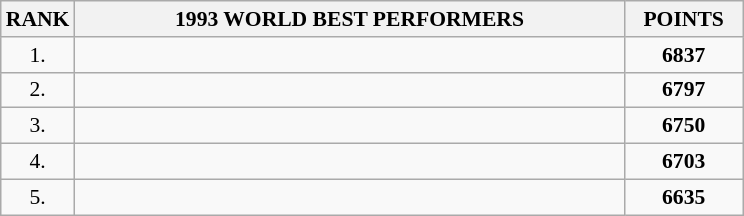<table class="wikitable" style="border-collapse: collapse; font-size: 90%;">
<tr>
<th>RANK</th>
<th align="center" style="width: 25em">1993 WORLD BEST PERFORMERS</th>
<th align="center" style="width: 5em">POINTS</th>
</tr>
<tr>
<td align="center">1.</td>
<td></td>
<td align="center"><strong>6837</strong></td>
</tr>
<tr>
<td align="center">2.</td>
<td></td>
<td align="center"><strong>6797</strong></td>
</tr>
<tr>
<td align="center">3.</td>
<td></td>
<td align="center"><strong>6750</strong></td>
</tr>
<tr>
<td align="center">4.</td>
<td></td>
<td align="center"><strong>6703</strong></td>
</tr>
<tr>
<td align="center">5.</td>
<td></td>
<td align="center"><strong>6635</strong></td>
</tr>
</table>
